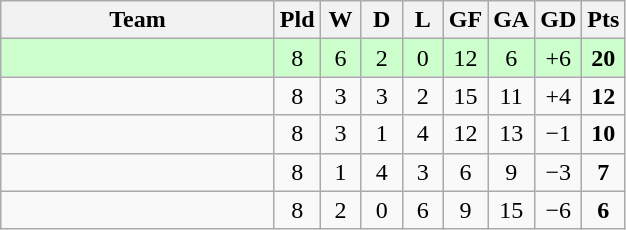<table class="wikitable" style="text-align: center;">
<tr>
<th width="175">Team</th>
<th width="20">Pld</th>
<th width="20">W</th>
<th width="20">D</th>
<th width="20">L</th>
<th width="20">GF</th>
<th width="20">GA</th>
<th width="20">GD</th>
<th width="20">Pts</th>
</tr>
<tr bgcolor="#ccffcc">
<td align="left"></td>
<td>8</td>
<td>6</td>
<td>2</td>
<td>0</td>
<td>12</td>
<td>6</td>
<td>+6</td>
<td><strong>20</strong></td>
</tr>
<tr>
<td align="left"></td>
<td>8</td>
<td>3</td>
<td>3</td>
<td>2</td>
<td>15</td>
<td>11</td>
<td>+4</td>
<td><strong>12</strong></td>
</tr>
<tr>
<td align="left"></td>
<td>8</td>
<td>3</td>
<td>1</td>
<td>4</td>
<td>12</td>
<td>13</td>
<td>−1</td>
<td><strong>10</strong></td>
</tr>
<tr>
<td align="left"></td>
<td>8</td>
<td>1</td>
<td>4</td>
<td>3</td>
<td>6</td>
<td>9</td>
<td>−3</td>
<td><strong>7</strong></td>
</tr>
<tr>
<td align="left"></td>
<td>8</td>
<td>2</td>
<td>0</td>
<td>6</td>
<td>9</td>
<td>15</td>
<td>−6</td>
<td><strong>6</strong></td>
</tr>
</table>
